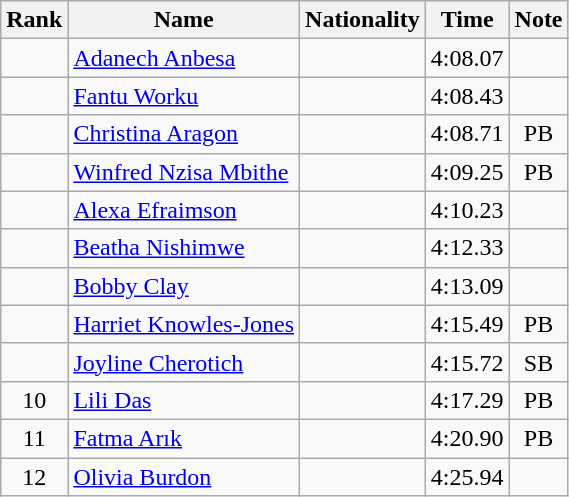<table class="wikitable sortable" style="text-align:center">
<tr>
<th>Rank</th>
<th>Name</th>
<th>Nationality</th>
<th>Time</th>
<th>Note</th>
</tr>
<tr>
<td></td>
<td align=left><a href='#'>Adanech Anbesa</a></td>
<td align=left></td>
<td>4:08.07</td>
<td></td>
</tr>
<tr>
<td></td>
<td align=left><a href='#'>Fantu Worku</a></td>
<td align=left></td>
<td>4:08.43</td>
<td></td>
</tr>
<tr>
<td></td>
<td align=left><a href='#'>Christina Aragon</a></td>
<td align=left></td>
<td>4:08.71</td>
<td>PB</td>
</tr>
<tr>
<td></td>
<td align=left><a href='#'>Winfred Nzisa Mbithe</a></td>
<td align=left></td>
<td>4:09.25</td>
<td>PB</td>
</tr>
<tr>
<td></td>
<td align=left><a href='#'>Alexa Efraimson</a></td>
<td align=left></td>
<td>4:10.23</td>
<td></td>
</tr>
<tr>
<td></td>
<td align=left><a href='#'>Beatha Nishimwe</a></td>
<td align=left></td>
<td>4:12.33</td>
<td></td>
</tr>
<tr>
<td></td>
<td align=left><a href='#'>Bobby Clay</a></td>
<td align=left></td>
<td>4:13.09</td>
<td></td>
</tr>
<tr>
<td></td>
<td align=left><a href='#'>Harriet Knowles-Jones</a></td>
<td align=left></td>
<td>4:15.49</td>
<td>PB</td>
</tr>
<tr>
<td></td>
<td align=left><a href='#'>Joyline Cherotich</a></td>
<td align=left></td>
<td>4:15.72</td>
<td>SB</td>
</tr>
<tr>
<td>10</td>
<td align=left><a href='#'>Lili Das</a></td>
<td align=left></td>
<td>4:17.29</td>
<td>PB</td>
</tr>
<tr>
<td>11</td>
<td align=left><a href='#'>Fatma Arık</a></td>
<td align=left></td>
<td>4:20.90</td>
<td>PB</td>
</tr>
<tr>
<td>12</td>
<td align=left><a href='#'>Olivia Burdon</a></td>
<td align=left></td>
<td>4:25.94</td>
<td></td>
</tr>
</table>
